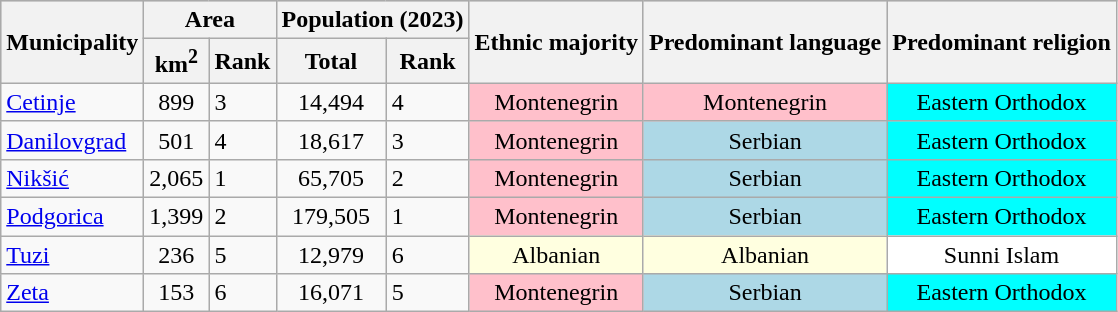<table class="wikitable sortable">
<tr bgcolor=#cccccc>
<th rowspan=2>Municipality</th>
<th colspan=2>Area</th>
<th colspan=2>Population (2023)</th>
<th rowspan=2>Ethnic majority</th>
<th rowspan=2>Predominant language</th>
<th rowspan=2>Predominant religion</th>
</tr>
<tr>
<th>km<sup>2</sup></th>
<th>Rank</th>
<th>Total</th>
<th>Rank</th>
</tr>
<tr>
<td><a href='#'>Cetinje</a></td>
<td align=center>899</td>
<td>3</td>
<td align=center>14,494</td>
<td>4</td>
<td align=center bgcolor="pink">Montenegrin</td>
<td align=center bgcolor="pink">Montenegrin</td>
<td align=center bgcolor="cyan">Eastern Orthodox</td>
</tr>
<tr>
<td><a href='#'>Danilovgrad</a></td>
<td align=center>501</td>
<td>4</td>
<td align=center>18,617</td>
<td>3</td>
<td align=center bgcolor="pink">Montenegrin</td>
<td align=center bgcolor="lightblue">Serbian</td>
<td align=center bgcolor="cyan">Eastern Orthodox</td>
</tr>
<tr>
<td><a href='#'>Nikšić</a></td>
<td align=center>2,065</td>
<td>1</td>
<td align=center>65,705</td>
<td>2</td>
<td align=center bgcolor="pink">Montenegrin</td>
<td align=center bgcolor="lightblue">Serbian</td>
<td align=center bgcolor="cyan">Eastern Orthodox</td>
</tr>
<tr>
<td><a href='#'>Podgorica</a></td>
<td align=center>1,399</td>
<td>2</td>
<td align=center>179,505</td>
<td>1</td>
<td align=center bgcolor="pink">Montenegrin</td>
<td align=center bgcolor="lightblue">Serbian</td>
<td align=center bgcolor="cyan">Eastern Orthodox</td>
</tr>
<tr>
<td><a href='#'>Tuzi</a></td>
<td align=center>236</td>
<td>5</td>
<td align=center>12,979</td>
<td>6</td>
<td align="center" bgcolor="lightyellow">Albanian</td>
<td align="center" bgcolor="lightyellow">Albanian</td>
<td align="center" bgcolor="white">Sunni Islam</td>
</tr>
<tr>
<td><a href='#'>Zeta</a></td>
<td align=center>153</td>
<td>6</td>
<td align=center>16,071</td>
<td>5</td>
<td align="center" bgcolor="pink">Montenegrin</td>
<td align=center bgcolor="lightblue">Serbian</td>
<td align=center bgcolor="cyan">Eastern Orthodox</td>
</tr>
</table>
